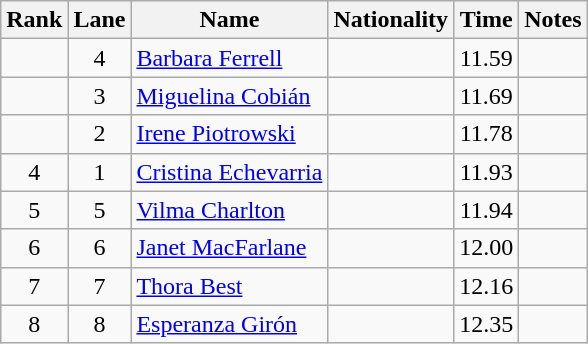<table class="wikitable sortable" style="text-align:center">
<tr>
<th>Rank</th>
<th>Lane</th>
<th>Name</th>
<th>Nationality</th>
<th>Time</th>
<th>Notes</th>
</tr>
<tr>
<td></td>
<td>4</td>
<td align=left><a href='#'>Barbara Ferrell</a></td>
<td align=left></td>
<td>11.59</td>
<td></td>
</tr>
<tr>
<td></td>
<td>3</td>
<td align=left><a href='#'>Miguelina Cobián</a></td>
<td align=left></td>
<td>11.69</td>
<td></td>
</tr>
<tr>
<td></td>
<td>2</td>
<td align=left><a href='#'>Irene Piotrowski</a></td>
<td align=left></td>
<td>11.78</td>
<td></td>
</tr>
<tr>
<td>4</td>
<td>1</td>
<td align=left><a href='#'>Cristina Echevarria</a></td>
<td align=left></td>
<td>11.93</td>
<td></td>
</tr>
<tr>
<td>5</td>
<td>5</td>
<td align=left><a href='#'>Vilma Charlton</a></td>
<td align=left></td>
<td>11.94</td>
<td></td>
</tr>
<tr>
<td>6</td>
<td>6</td>
<td align=left><a href='#'>Janet MacFarlane</a></td>
<td align=left></td>
<td>12.00</td>
<td></td>
</tr>
<tr>
<td>7</td>
<td>7</td>
<td align=left><a href='#'>Thora Best</a></td>
<td align=left></td>
<td>12.16</td>
<td></td>
</tr>
<tr>
<td>8</td>
<td>8</td>
<td align=left><a href='#'>Esperanza Girón</a></td>
<td align=left></td>
<td>12.35</td>
<td></td>
</tr>
</table>
